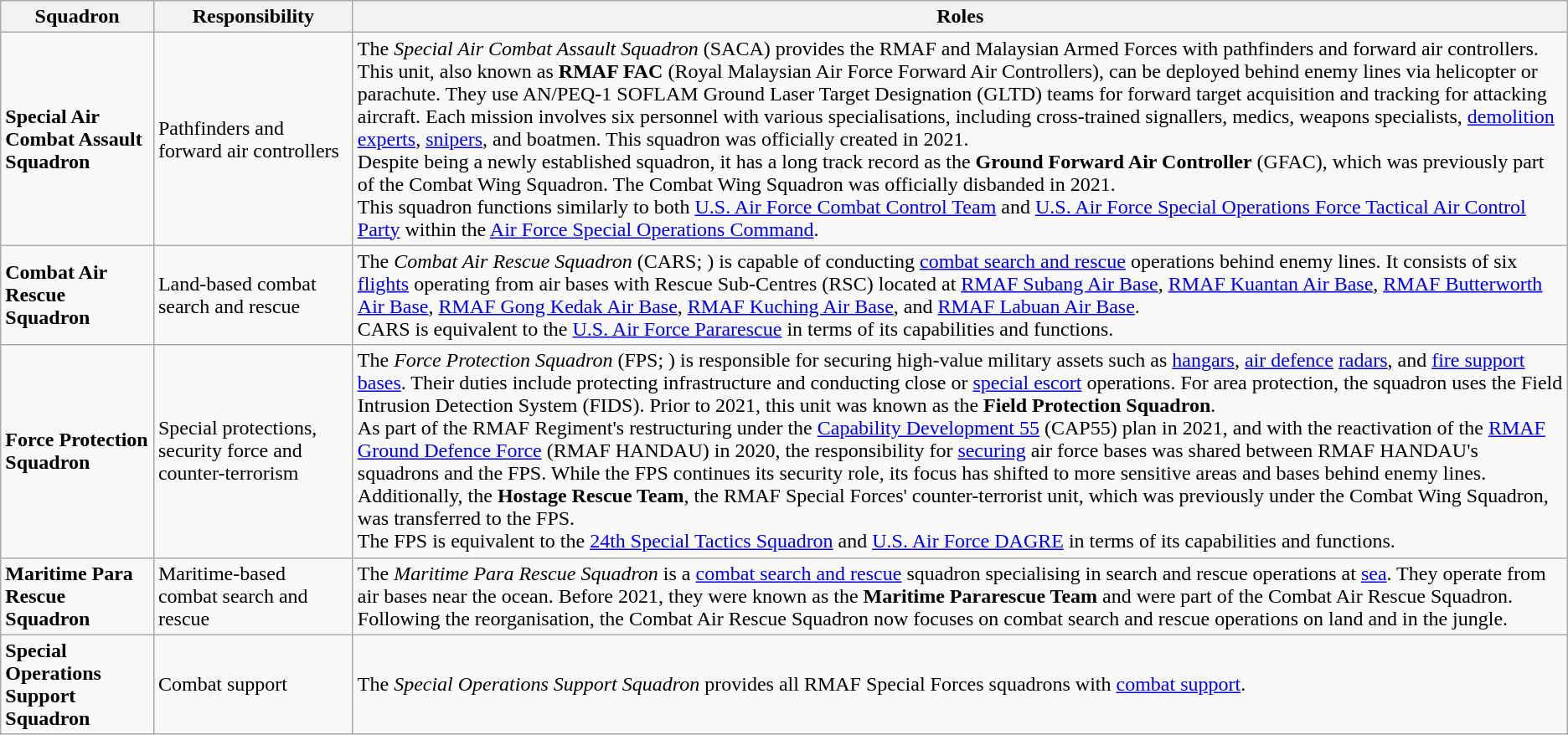<table class="wikitable">
<tr>
<th style="text-align: center;">Squadron</th>
<th style="text-align: center;">Responsibility</th>
<th style="text-align: center;">Roles</th>
</tr>
<tr>
<td><strong>Special Air Combat Assault Squadron</strong></td>
<td>Pathfinders and forward air controllers</td>
<td>The <em>Special Air Combat Assault Squadron</em> (SACA) provides the RMAF and Malaysian Armed Forces with pathfinders and forward air controllers. This unit, also known as <strong>RMAF FAC</strong> (Royal Malaysian Air Force Forward Air Controllers), can be deployed behind enemy lines via helicopter or parachute. They use AN/PEQ-1 SOFLAM Ground Laser Target Designation (GLTD) teams for forward target acquisition and tracking for attacking aircraft. Each mission involves six personnel with various specialisations, including cross-trained signallers, medics, weapons specialists, <a href='#'>demolition experts</a>, <a href='#'>snipers</a>, and boatmen. This squadron was officially created in 2021.<br>Despite being a newly established squadron, it has a long track record as the <strong>Ground Forward Air Controller</strong> (GFAC), which was previously part of the Combat Wing Squadron. The Combat Wing Squadron was officially disbanded in 2021.<br>This squadron functions similarly to both <a href='#'>U.S. Air Force Combat Control Team</a> and <a href='#'>U.S. Air Force Special Operations Force Tactical Air Control Party</a> within the <a href='#'>Air Force Special Operations Command</a>.</td>
</tr>
<tr>
<td><strong>Combat Air Rescue Squadron</strong></td>
<td>Land-based combat search and rescue</td>
<td>The <em>Combat Air Rescue Squadron</em> (CARS; ) is capable of conducting <a href='#'>combat search and rescue</a> operations behind enemy lines. It consists of six <a href='#'>flights</a> operating from air bases with Rescue Sub-Centres (RSC) located at <a href='#'>RMAF Subang Air Base</a>, <a href='#'>RMAF Kuantan Air Base</a>, <a href='#'>RMAF Butterworth Air Base</a>, <a href='#'>RMAF Gong Kedak Air Base</a>, <a href='#'>RMAF Kuching Air Base</a>, and <a href='#'>RMAF Labuan Air Base</a>.<br>CARS is equivalent to the <a href='#'>U.S. Air Force Pararescue</a> in terms of its capabilities and functions.</td>
</tr>
<tr>
<td><strong>Force Protection Squadron</strong></td>
<td>Special protections, security force and counter-terrorism</td>
<td>The <em>Force Protection Squadron</em> (FPS; ) is responsible for securing high-value military assets such as <a href='#'>hangars</a>, <a href='#'>air defence</a> <a href='#'>radars</a>, and <a href='#'>fire support bases</a>. Their duties include protecting infrastructure and conducting close or <a href='#'>special escort</a> operations. For area protection, the squadron uses the Field Intrusion Detection System (FIDS). Prior to 2021, this unit was known as the <strong>Field Protection Squadron</strong>.<br>As part of the RMAF Regiment's restructuring under the <a href='#'>Capability Development 55</a> (CAP55) plan in 2021, and with the reactivation of the <a href='#'>RMAF Ground Defence Force</a> (RMAF HANDAU) in 2020, the responsibility for <a href='#'>securing</a> air force bases was shared between RMAF HANDAU's squadrons and the FPS. While the FPS continues its security role, its focus has shifted to more sensitive areas and bases behind enemy lines. Additionally, the <strong>Hostage Rescue Team</strong>, the RMAF Special Forces' counter-terrorist unit, which was previously under the Combat Wing Squadron, was transferred to the FPS.<br>The FPS is equivalent to the <a href='#'>24th Special Tactics Squadron</a> and <a href='#'>U.S. Air Force DAGRE</a> in terms of its capabilities and functions.</td>
</tr>
<tr>
<td><strong>Maritime Para Rescue Squadron</strong></td>
<td>Maritime-based combat search and rescue</td>
<td>The <em>Maritime Para Rescue Squadron</em> is a <a href='#'>combat search and rescue</a> squadron specialising in search and rescue operations at <a href='#'>sea</a>. They operate from air bases near the ocean. Before 2021, they were known as the <strong>Maritime Pararescue Team</strong> and were part of the Combat Air Rescue Squadron. Following the reorganisation, the Combat Air Rescue Squadron now focuses on combat search and rescue operations on land and in the jungle.</td>
</tr>
<tr>
<td><strong>Special Operations Support Squadron</strong></td>
<td>Combat support</td>
<td>The <em>Special Operations Support Squadron</em> provides all RMAF Special Forces squadrons with <a href='#'>combat support</a>.</td>
</tr>
</table>
